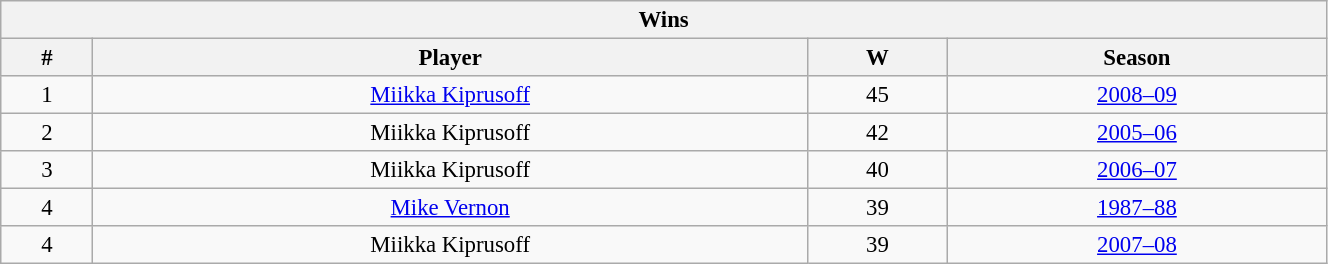<table class="wikitable" style="text-align: center; font-size: 95%" width="70%">
<tr>
<th colspan="4">Wins</th>
</tr>
<tr>
<th>#</th>
<th>Player</th>
<th>W</th>
<th>Season</th>
</tr>
<tr>
<td>1</td>
<td><a href='#'>Miikka Kiprusoff</a></td>
<td>45</td>
<td><a href='#'>2008–09</a></td>
</tr>
<tr>
<td>2</td>
<td>Miikka Kiprusoff</td>
<td>42</td>
<td><a href='#'>2005–06</a></td>
</tr>
<tr>
<td>3</td>
<td>Miikka Kiprusoff</td>
<td>40</td>
<td><a href='#'>2006–07</a></td>
</tr>
<tr>
<td>4</td>
<td><a href='#'>Mike Vernon</a></td>
<td>39</td>
<td><a href='#'>1987–88</a></td>
</tr>
<tr>
<td>4</td>
<td>Miikka Kiprusoff</td>
<td>39</td>
<td><a href='#'>2007–08</a></td>
</tr>
</table>
